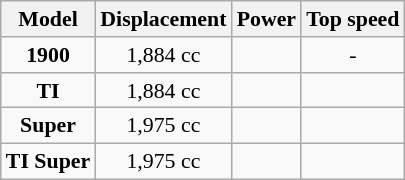<table class="wikitable" style="text-align:center; font-size:91%;">
<tr>
<th>Model</th>
<th>Displacement</th>
<th>Power</th>
<th>Top speed</th>
</tr>
<tr>
<td><strong>1900</strong></td>
<td>1,884 cc</td>
<td></td>
<td>-</td>
</tr>
<tr>
<td><strong>TI</strong></td>
<td>1,884 cc</td>
<td></td>
<td></td>
</tr>
<tr>
<td><strong>Super</strong></td>
<td>1,975 cc</td>
<td></td>
<td></td>
</tr>
<tr>
<td><strong>TI Super</strong></td>
<td>1,975 cc</td>
<td></td>
<td></td>
</tr>
</table>
